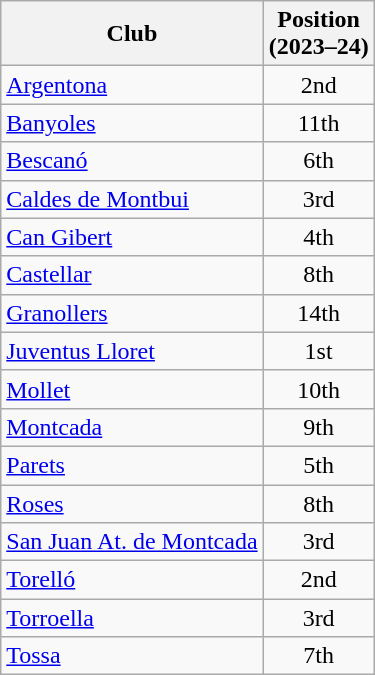<table class="wikitable sortable" style="text-align:center">
<tr>
<th>Club</th>
<th>Position<br>(2023–24)</th>
</tr>
<tr>
<td align="left"><a href='#'>Argentona</a></td>
<td>2nd</td>
</tr>
<tr>
<td align="left"><a href='#'>Banyoles</a></td>
<td>11th</td>
</tr>
<tr>
<td align="left"><a href='#'>Bescanó</a></td>
<td>6th</td>
</tr>
<tr>
<td align="left"><a href='#'>Caldes de Montbui</a></td>
<td>3rd</td>
</tr>
<tr>
<td align="left"><a href='#'>Can Gibert</a></td>
<td>4th</td>
</tr>
<tr>
<td align="left"><a href='#'>Castellar</a></td>
<td>8th </td>
</tr>
<tr>
<td align="left"><a href='#'>Granollers</a></td>
<td>14th </td>
</tr>
<tr>
<td align="left"><a href='#'>Juventus Lloret</a></td>
<td>1st </td>
</tr>
<tr>
<td align="left"><a href='#'>Mollet</a></td>
<td>10th</td>
</tr>
<tr>
<td align="left"><a href='#'>Montcada</a></td>
<td>9th</td>
</tr>
<tr>
<td align="left"><a href='#'>Parets</a></td>
<td>5th</td>
</tr>
<tr>
<td align="left"><a href='#'>Roses</a></td>
<td>8th</td>
</tr>
<tr>
<td align="left"><a href='#'>San Juan At. de Montcada</a></td>
<td>3rd </td>
</tr>
<tr>
<td align="left"><a href='#'>Torelló</a></td>
<td>2nd </td>
</tr>
<tr>
<td align="left"><a href='#'>Torroella</a></td>
<td>3rd </td>
</tr>
<tr>
<td align="left"><a href='#'>Tossa</a></td>
<td>7th</td>
</tr>
</table>
